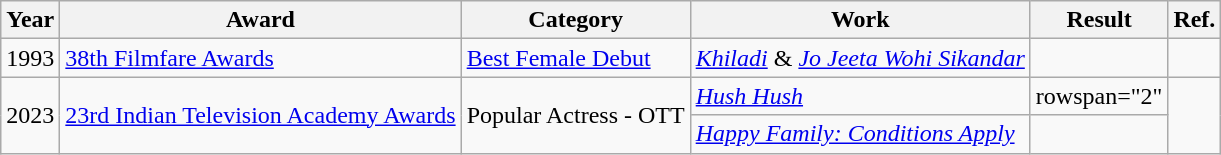<table class="wikitable">
<tr>
<th>Year</th>
<th>Award</th>
<th>Category</th>
<th>Work</th>
<th>Result</th>
<th>Ref.</th>
</tr>
<tr>
<td>1993</td>
<td><a href='#'>38th Filmfare Awards</a></td>
<td><a href='#'>Best Female Debut</a></td>
<td><em><a href='#'>Khiladi</a></em> & <em><a href='#'>Jo Jeeta Wohi Sikandar</a></em></td>
<td></td>
<td></td>
</tr>
<tr>
<td rowspan="2">2023</td>
<td rowspan="2"><a href='#'>23rd Indian Television Academy Awards</a></td>
<td rowspan="2">Popular Actress - OTT</td>
<td><em><a href='#'>Hush Hush</a></em></td>
<td>rowspan="2" </td>
<td rowspan="2"></td>
</tr>
<tr>
<td><em><a href='#'>Happy Family: Conditions Apply</a></em></td>
</tr>
</table>
